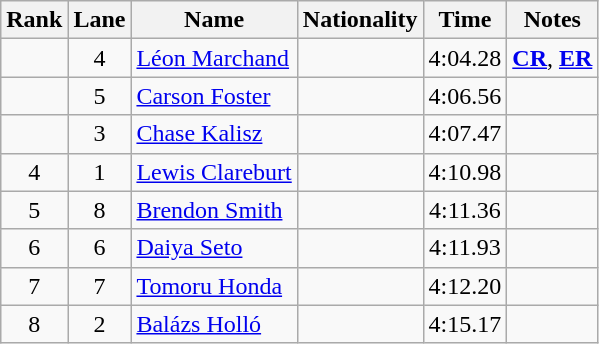<table class="wikitable sortable" style="text-align:center">
<tr>
<th>Rank</th>
<th>Lane</th>
<th>Name</th>
<th>Nationality</th>
<th>Time</th>
<th>Notes</th>
</tr>
<tr>
<td></td>
<td>4</td>
<td align=left><a href='#'>Léon Marchand</a></td>
<td align=left></td>
<td>4:04.28</td>
<td><strong><a href='#'>CR</a></strong>, <strong><a href='#'>ER</a></strong></td>
</tr>
<tr>
<td></td>
<td>5</td>
<td align=left><a href='#'>Carson Foster</a></td>
<td align=left></td>
<td>4:06.56</td>
<td></td>
</tr>
<tr>
<td></td>
<td>3</td>
<td align=left><a href='#'>Chase Kalisz</a></td>
<td align=left></td>
<td>4:07.47</td>
<td></td>
</tr>
<tr>
<td>4</td>
<td>1</td>
<td align=left><a href='#'>Lewis Clareburt</a></td>
<td align=left></td>
<td>4:10.98</td>
<td></td>
</tr>
<tr>
<td>5</td>
<td>8</td>
<td align=left><a href='#'>Brendon Smith</a></td>
<td align=left></td>
<td>4:11.36</td>
<td></td>
</tr>
<tr>
<td>6</td>
<td>6</td>
<td align=left><a href='#'>Daiya Seto</a></td>
<td align=left></td>
<td>4:11.93</td>
<td></td>
</tr>
<tr>
<td>7</td>
<td>7</td>
<td align=left><a href='#'>Tomoru Honda</a></td>
<td align=left></td>
<td>4:12.20</td>
<td></td>
</tr>
<tr>
<td>8</td>
<td>2</td>
<td align=left><a href='#'>Balázs Holló</a></td>
<td align=left></td>
<td>4:15.17</td>
<td></td>
</tr>
</table>
